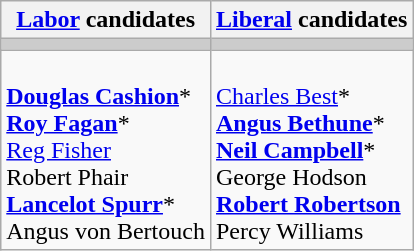<table class="wikitable">
<tr>
<th><a href='#'>Labor</a> candidates</th>
<th><a href='#'>Liberal</a> candidates</th>
</tr>
<tr bgcolor="#cccccc">
<td></td>
<td></td>
</tr>
<tr>
<td><br><strong><a href='#'>Douglas Cashion</a></strong>*<br>
<strong><a href='#'>Roy Fagan</a></strong>*<br>
<a href='#'>Reg Fisher</a><br>
Robert Phair<br>
<strong><a href='#'>Lancelot Spurr</a></strong>*<br>
Angus von Bertouch</td>
<td><br><a href='#'>Charles Best</a>*<br>
<strong><a href='#'>Angus Bethune</a></strong>*<br>
<strong><a href='#'>Neil Campbell</a></strong>*<br>
George Hodson<br>
<strong><a href='#'>Robert Robertson</a></strong><br>
Percy Williams</td>
</tr>
</table>
